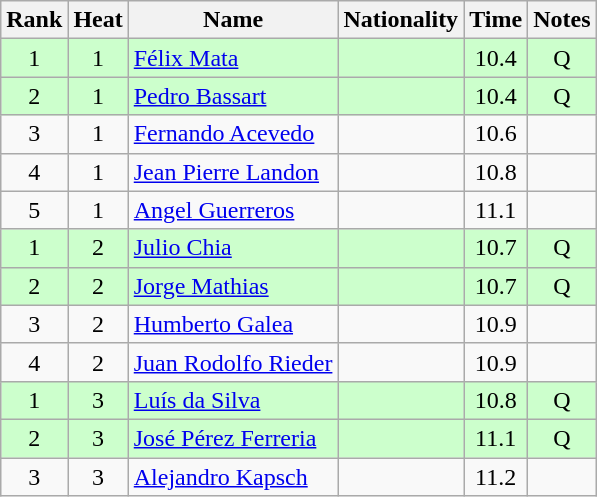<table class="wikitable sortable" style="text-align:center">
<tr>
<th>Rank</th>
<th>Heat</th>
<th>Name</th>
<th>Nationality</th>
<th>Time</th>
<th>Notes</th>
</tr>
<tr bgcolor=ccffcc>
<td>1</td>
<td>1</td>
<td align=left><a href='#'>Félix Mata</a></td>
<td align=left></td>
<td>10.4</td>
<td>Q</td>
</tr>
<tr bgcolor=ccffcc>
<td>2</td>
<td>1</td>
<td align=left><a href='#'>Pedro Bassart</a></td>
<td align=left></td>
<td>10.4</td>
<td>Q</td>
</tr>
<tr>
<td>3</td>
<td>1</td>
<td align=left><a href='#'>Fernando Acevedo</a></td>
<td align=left></td>
<td>10.6</td>
<td></td>
</tr>
<tr>
<td>4</td>
<td>1</td>
<td align=left><a href='#'>Jean Pierre Landon</a></td>
<td align=left></td>
<td>10.8</td>
<td></td>
</tr>
<tr>
<td>5</td>
<td>1</td>
<td align=left><a href='#'>Angel Guerreros</a></td>
<td align=left></td>
<td>11.1</td>
<td></td>
</tr>
<tr bgcolor=ccffcc>
<td>1</td>
<td>2</td>
<td align=left><a href='#'>Julio Chia</a></td>
<td align=left></td>
<td>10.7</td>
<td>Q</td>
</tr>
<tr bgcolor=ccffcc>
<td>2</td>
<td>2</td>
<td align=left><a href='#'>Jorge Mathias</a></td>
<td align=left></td>
<td>10.7</td>
<td>Q</td>
</tr>
<tr>
<td>3</td>
<td>2</td>
<td align=left><a href='#'>Humberto Galea</a></td>
<td align=left></td>
<td>10.9</td>
<td></td>
</tr>
<tr>
<td>4</td>
<td>2</td>
<td align=left><a href='#'>Juan Rodolfo Rieder</a></td>
<td align=left></td>
<td>10.9</td>
<td></td>
</tr>
<tr bgcolor=ccffcc>
<td>1</td>
<td>3</td>
<td align=left><a href='#'>Luís da Silva</a></td>
<td align=left></td>
<td>10.8</td>
<td>Q</td>
</tr>
<tr bgcolor=ccffcc>
<td>2</td>
<td>3</td>
<td align=left><a href='#'>José Pérez Ferreria</a></td>
<td align=left></td>
<td>11.1</td>
<td>Q</td>
</tr>
<tr>
<td>3</td>
<td>3</td>
<td align=left><a href='#'>Alejandro Kapsch</a></td>
<td align=left></td>
<td>11.2</td>
<td></td>
</tr>
</table>
